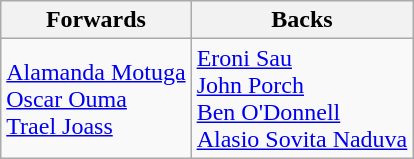<table class=wikitable style="text-align: left;">
<tr>
<th align=center>Forwards</th>
<th align=center>Backs</th>
</tr>
<tr>
<td> <a href='#'>Alamanda Motuga</a> <br>  <a href='#'>Oscar Ouma</a> <br>  <a href='#'>Trael Joass</a></td>
<td> <a href='#'>Eroni Sau</a> <br>  <a href='#'>John Porch</a> <br>  <a href='#'>Ben O'Donnell</a> <br>  <a href='#'>Alasio Sovita Naduva</a></td>
</tr>
</table>
